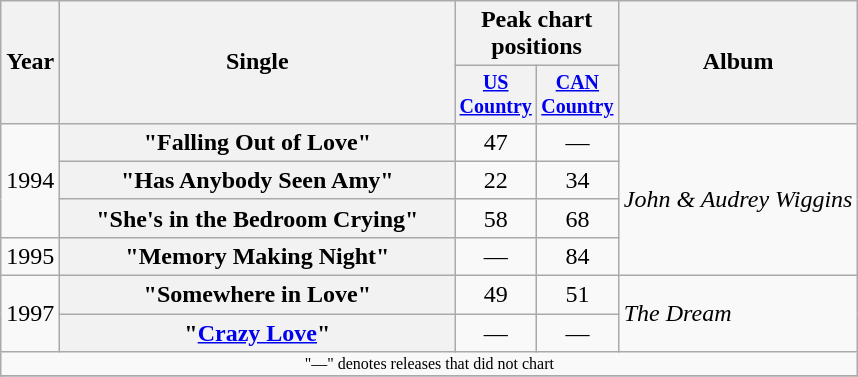<table class="wikitable plainrowheaders" style="text-align:center;">
<tr>
<th rowspan="2">Year</th>
<th rowspan="2" style="width:16em;">Single</th>
<th colspan="2">Peak chart<br>positions</th>
<th rowspan="2">Album</th>
</tr>
<tr style="font-size:smaller;">
<th width="45"><a href='#'>US Country</a></th>
<th width="45"><a href='#'>CAN Country</a></th>
</tr>
<tr>
<td rowspan="3">1994</td>
<th scope="row">"Falling Out of Love"</th>
<td>47</td>
<td>—</td>
<td align="left" rowspan="4"><em>John & Audrey Wiggins</em></td>
</tr>
<tr>
<th scope="row">"Has Anybody Seen Amy"</th>
<td>22</td>
<td>34</td>
</tr>
<tr>
<th scope="row">"She's in the Bedroom Crying"</th>
<td>58</td>
<td>68</td>
</tr>
<tr>
<td>1995</td>
<th scope="row">"Memory Making Night"</th>
<td>—</td>
<td>84</td>
</tr>
<tr>
<td rowspan="2">1997</td>
<th scope="row">"Somewhere in Love"</th>
<td>49</td>
<td>51</td>
<td align="left" rowspan="2"><em>The Dream</em></td>
</tr>
<tr>
<th scope="row">"<a href='#'>Crazy Love</a>"</th>
<td>—</td>
<td>—</td>
</tr>
<tr>
<td colspan="5" style="font-size:8pt">"—" denotes releases that did not chart</td>
</tr>
<tr>
</tr>
</table>
